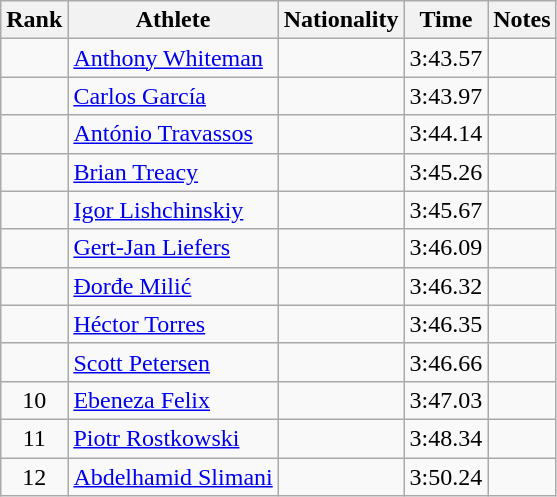<table class="wikitable sortable" style="text-align:center">
<tr>
<th>Rank</th>
<th>Athlete</th>
<th>Nationality</th>
<th>Time</th>
<th>Notes</th>
</tr>
<tr>
<td></td>
<td align=left><a href='#'>Anthony Whiteman</a></td>
<td align=left></td>
<td>3:43.57</td>
<td></td>
</tr>
<tr>
<td></td>
<td align=left><a href='#'>Carlos García</a></td>
<td align=left></td>
<td>3:43.97</td>
<td></td>
</tr>
<tr>
<td></td>
<td align=left><a href='#'>António Travassos</a></td>
<td align=left></td>
<td>3:44.14</td>
<td></td>
</tr>
<tr>
<td></td>
<td align=left><a href='#'>Brian Treacy</a></td>
<td align=left></td>
<td>3:45.26</td>
<td></td>
</tr>
<tr>
<td></td>
<td align=left><a href='#'>Igor Lishchinskiy</a></td>
<td align=left></td>
<td>3:45.67</td>
<td></td>
</tr>
<tr>
<td></td>
<td align=left><a href='#'>Gert-Jan Liefers</a></td>
<td align=left></td>
<td>3:46.09</td>
<td></td>
</tr>
<tr>
<td></td>
<td align=left><a href='#'>Đorđe Milić</a></td>
<td align=left></td>
<td>3:46.32</td>
<td></td>
</tr>
<tr>
<td></td>
<td align=left><a href='#'>Héctor Torres</a></td>
<td align=left></td>
<td>3:46.35</td>
<td></td>
</tr>
<tr>
<td></td>
<td align="left"><a href='#'>Scott Petersen</a></td>
<td align=left></td>
<td>3:46.66</td>
<td></td>
</tr>
<tr>
<td>10</td>
<td align="left"><a href='#'>Ebeneza Felix</a></td>
<td align=left></td>
<td>3:47.03</td>
<td></td>
</tr>
<tr>
<td>11</td>
<td align="left"><a href='#'>Piotr Rostkowski</a></td>
<td align=left></td>
<td>3:48.34</td>
<td></td>
</tr>
<tr>
<td>12</td>
<td align="left"><a href='#'>Abdelhamid Slimani</a></td>
<td align=left></td>
<td>3:50.24</td>
<td></td>
</tr>
</table>
